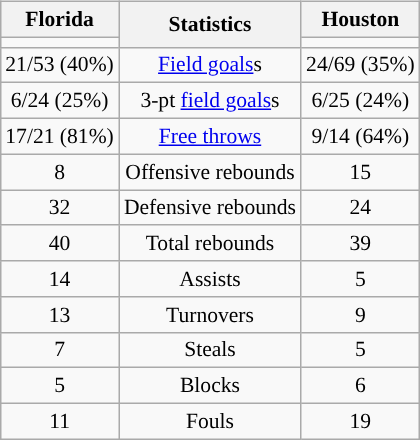<table style="width:100%;">
<tr>
<td valign=top align=right width=33%><br>









</td>
<td style="vertical-align:top; align:center; width:33%;"><br><table style="width:100%;">
<tr>
<td style="width=50%;"></td>
<td></td>
<td style="width=50%;"></td>
</tr>
</table>
<table class="wikitable" style="font-size:90%; text-align:center; margin:auto;" align=center>
<tr>
<th>Florida</th>
<th rowspan=2>Statistics</th>
<th>Houston</th>
</tr>
<tr>
<td style="background:#"></td>
<td style="background:#"></td>
</tr>
<tr>
<td>21/53 (40%)</td>
<td><a href='#'>Field goals</a>s</td>
<td>24/69 (35%)</td>
</tr>
<tr>
<td>6/24 (25%)</td>
<td>3-pt <a href='#'>field goals</a>s</td>
<td>6/25 (24%)</td>
</tr>
<tr>
<td>17/21 (81%)</td>
<td><a href='#'>Free throws</a></td>
<td>9/14 (64%)</td>
</tr>
<tr>
<td>8</td>
<td>Offensive rebounds</td>
<td>15</td>
</tr>
<tr>
<td>32</td>
<td>Defensive rebounds</td>
<td>24</td>
</tr>
<tr>
<td>40</td>
<td>Total rebounds</td>
<td>39</td>
</tr>
<tr>
<td>14</td>
<td>Assists</td>
<td>5</td>
</tr>
<tr>
<td>13</td>
<td>Turnovers</td>
<td>9</td>
</tr>
<tr>
<td>7</td>
<td>Steals</td>
<td>5</td>
</tr>
<tr>
<td>5</td>
<td>Blocks</td>
<td>6</td>
</tr>
<tr>
<td>11</td>
<td>Fouls</td>
<td>19</td>
</tr>
</table>
</td>
<td style="vertical-align:top; align:left; width:33%;"><br>









</td>
</tr>
</table>
